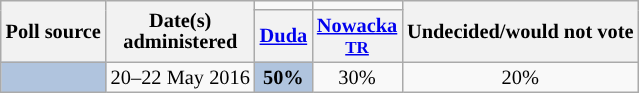<table class="wikitable" style="text-align:center;font-size:85%;line-height:14px;">
<tr>
<th rowspan="2">Poll source</th>
<th rowspan="2">Date(s)<br>administered</th>
<td></td>
<td></td>
<th rowspan="2">Undecided/would not vote</th>
</tr>
<tr>
<th><a href='#'>Duda</a><br></th>
<th><a href='#'>Nowacka</a><br><small><a href='#'>TR</a></small></th>
</tr>
<tr>
<td style="background:lightsteelblue;"></td>
<td>20–22 May 2016</td>
<td style="background:lightsteelblue;"><strong>50%</strong></td>
<td>30%</td>
<td>20%</td>
</tr>
</table>
